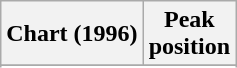<table class="wikitable sortable">
<tr>
<th>Chart (1996)</th>
<th>Peak<br>position</th>
</tr>
<tr>
</tr>
<tr>
</tr>
<tr>
</tr>
</table>
